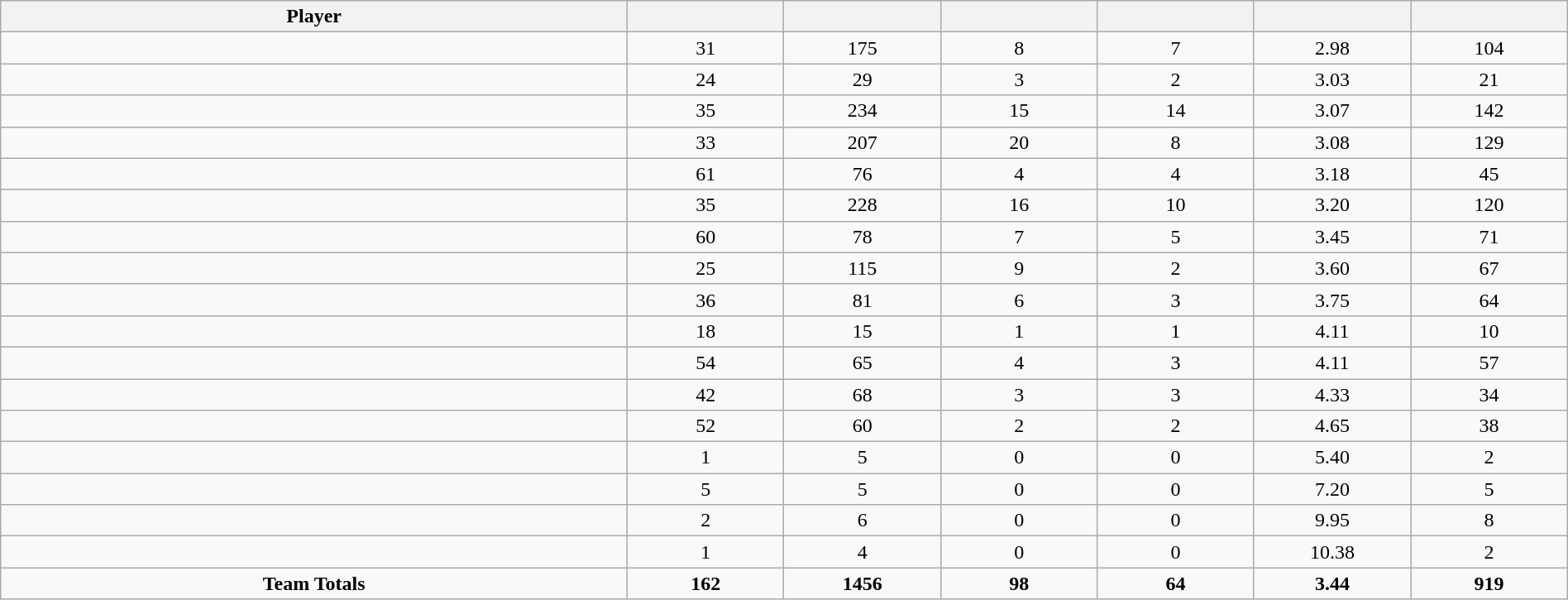<table class="wikitable sortable"  style="text-align:center; width:100%;">
<tr>
<th style="width:40%;">Player</th>
<th style="width:10%;"></th>
<th style="width:10%;" data-sort- type="number"></th>
<th style="width:10%;"></th>
<th style="width:10%;"></th>
<th style="width:10%;"></th>
<th style="width:10%;"></th>
</tr>
<tr>
<td></td>
<td>31</td>
<td>175</td>
<td>8</td>
<td>7</td>
<td>2.98</td>
<td>104</td>
</tr>
<tr>
<td></td>
<td>24</td>
<td>29</td>
<td>3</td>
<td>2</td>
<td>3.03</td>
<td>21</td>
</tr>
<tr>
<td></td>
<td>35</td>
<td>234</td>
<td>15</td>
<td>14</td>
<td>3.07</td>
<td>142</td>
</tr>
<tr>
<td></td>
<td>33</td>
<td>207</td>
<td>20</td>
<td>8</td>
<td>3.08</td>
<td>129</td>
</tr>
<tr>
<td></td>
<td>61</td>
<td>76</td>
<td>4</td>
<td>4</td>
<td>3.18</td>
<td>45</td>
</tr>
<tr>
<td></td>
<td>35</td>
<td>228</td>
<td>16</td>
<td>10</td>
<td>3.20</td>
<td>120</td>
</tr>
<tr>
<td></td>
<td>60</td>
<td>78</td>
<td>7</td>
<td>5</td>
<td>3.45</td>
<td>71</td>
</tr>
<tr>
<td></td>
<td>25</td>
<td>115</td>
<td>9</td>
<td>2</td>
<td>3.60</td>
<td>67</td>
</tr>
<tr>
<td></td>
<td>36</td>
<td>81</td>
<td>6</td>
<td>3</td>
<td>3.75</td>
<td>64</td>
</tr>
<tr>
<td></td>
<td>18</td>
<td>15</td>
<td>1</td>
<td>1</td>
<td>4.11</td>
<td>10</td>
</tr>
<tr>
<td></td>
<td>54</td>
<td>65</td>
<td>4</td>
<td>3</td>
<td>4.11</td>
<td>57</td>
</tr>
<tr>
<td></td>
<td>42</td>
<td>68</td>
<td>3</td>
<td>3</td>
<td>4.33</td>
<td>34</td>
</tr>
<tr>
<td></td>
<td>52</td>
<td>60</td>
<td>2</td>
<td>2</td>
<td>4.65</td>
<td>38</td>
</tr>
<tr>
<td></td>
<td>1</td>
<td>5</td>
<td>0</td>
<td>0</td>
<td>5.40</td>
<td>2</td>
</tr>
<tr>
<td></td>
<td>5</td>
<td>5</td>
<td>0</td>
<td>0</td>
<td>7.20</td>
<td>5</td>
</tr>
<tr>
<td></td>
<td>2</td>
<td>6</td>
<td>0</td>
<td>0</td>
<td>9.95</td>
<td>8</td>
</tr>
<tr>
<td></td>
<td>1</td>
<td>4</td>
<td>0</td>
<td>0</td>
<td>10.38</td>
<td>2</td>
</tr>
<tr>
<td><strong>Team Totals</strong></td>
<td><strong>162</strong></td>
<td><strong>1456</strong></td>
<td><strong>98</strong></td>
<td><strong>64</strong></td>
<td><strong>3.44</strong></td>
<td><strong>919</strong></td>
</tr>
</table>
